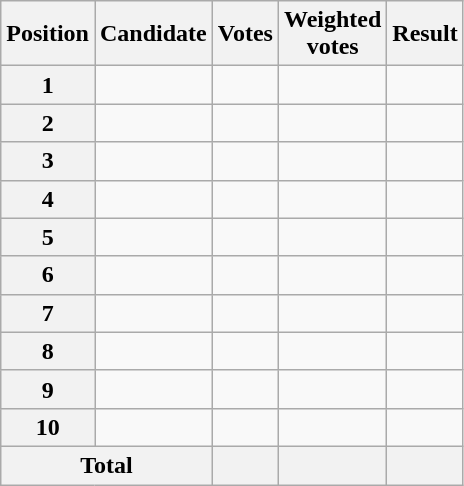<table class="wikitable sortable col3right col4right">
<tr>
<th scope="col">Position</th>
<th scope="col">Candidate</th>
<th scope="col">Votes</th>
<th scope="col">Weighted<br>votes</th>
<th scope="col">Result</th>
</tr>
<tr>
<th scope="row">1</th>
<td></td>
<td></td>
<td></td>
<td></td>
</tr>
<tr>
<th scope="row">2</th>
<td></td>
<td></td>
<td></td>
<td></td>
</tr>
<tr>
<th scope="row">3</th>
<td></td>
<td></td>
<td></td>
<td></td>
</tr>
<tr>
<th scope="row">4</th>
<td></td>
<td></td>
<td></td>
<td></td>
</tr>
<tr>
<th scope="row">5</th>
<td></td>
<td></td>
<td></td>
<td></td>
</tr>
<tr>
<th scope="row">6</th>
<td></td>
<td></td>
<td></td>
<td></td>
</tr>
<tr>
<th scope="row">7</th>
<td></td>
<td></td>
<td></td>
<td></td>
</tr>
<tr>
<th scope="row">8</th>
<td></td>
<td></td>
<td></td>
<td></td>
</tr>
<tr>
<th scope="row">9</th>
<td></td>
<td></td>
<td></td>
<td></td>
</tr>
<tr>
<th scope="row">10</th>
<td></td>
<td></td>
<td></td>
<td></td>
</tr>
<tr class="sortbottom">
<th scope="row" colspan="2">Total</th>
<th style="text-align:right"></th>
<th style="text-align:right"></th>
<th></th>
</tr>
</table>
